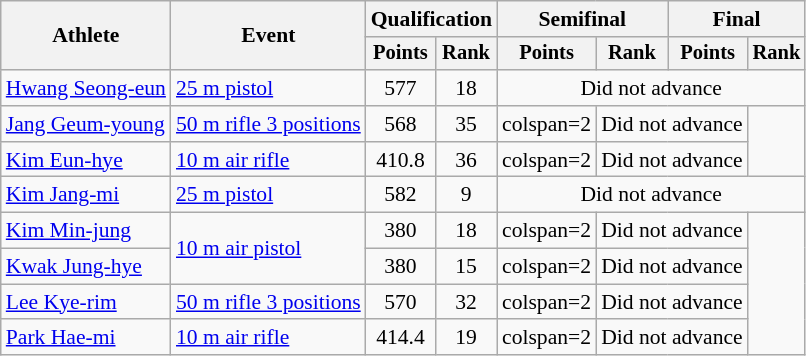<table class="wikitable" style="font-size:90%">
<tr>
<th rowspan="2">Athlete</th>
<th rowspan="2">Event</th>
<th colspan=2>Qualification</th>
<th colspan=2>Semifinal</th>
<th colspan=2>Final</th>
</tr>
<tr style="font-size:95%">
<th>Points</th>
<th>Rank</th>
<th>Points</th>
<th>Rank</th>
<th>Points</th>
<th>Rank</th>
</tr>
<tr align=center>
<td align=left><a href='#'>Hwang Seong-eun</a></td>
<td align=left><a href='#'>25 m pistol</a></td>
<td>577</td>
<td>18</td>
<td colspan=4>Did not advance</td>
</tr>
<tr align=center>
<td align=left><a href='#'>Jang Geum-young</a></td>
<td align=left><a href='#'>50 m rifle 3 positions</a></td>
<td>568</td>
<td>35</td>
<td>colspan=2 </td>
<td colspan=2>Did not advance</td>
</tr>
<tr align=center>
<td align=left><a href='#'>Kim Eun-hye</a></td>
<td align=left><a href='#'>10 m air rifle</a></td>
<td>410.8</td>
<td>36</td>
<td>colspan=2 </td>
<td colspan=2>Did not advance</td>
</tr>
<tr align=center>
<td align=left><a href='#'>Kim Jang-mi</a></td>
<td align=left><a href='#'>25 m pistol</a></td>
<td>582</td>
<td>9</td>
<td colspan=4>Did not advance</td>
</tr>
<tr align="center">
<td align=left><a href='#'>Kim Min-jung</a></td>
<td align=left rowspan=2><a href='#'>10 m air pistol</a></td>
<td>380</td>
<td>18</td>
<td>colspan=2 </td>
<td colspan=2>Did not advance</td>
</tr>
<tr align="center">
<td align=left><a href='#'>Kwak Jung-hye</a></td>
<td>380</td>
<td>15</td>
<td>colspan=2 </td>
<td colspan=2>Did not advance</td>
</tr>
<tr align=center>
<td align=left><a href='#'>Lee Kye-rim</a></td>
<td align=left><a href='#'>50 m rifle 3 positions</a></td>
<td>570</td>
<td>32</td>
<td>colspan=2 </td>
<td colspan=2>Did not advance</td>
</tr>
<tr align=center>
<td align=left><a href='#'>Park Hae-mi</a></td>
<td align=left><a href='#'>10 m air rifle</a></td>
<td>414.4</td>
<td>19</td>
<td>colspan=2 </td>
<td colspan=2>Did not advance</td>
</tr>
</table>
